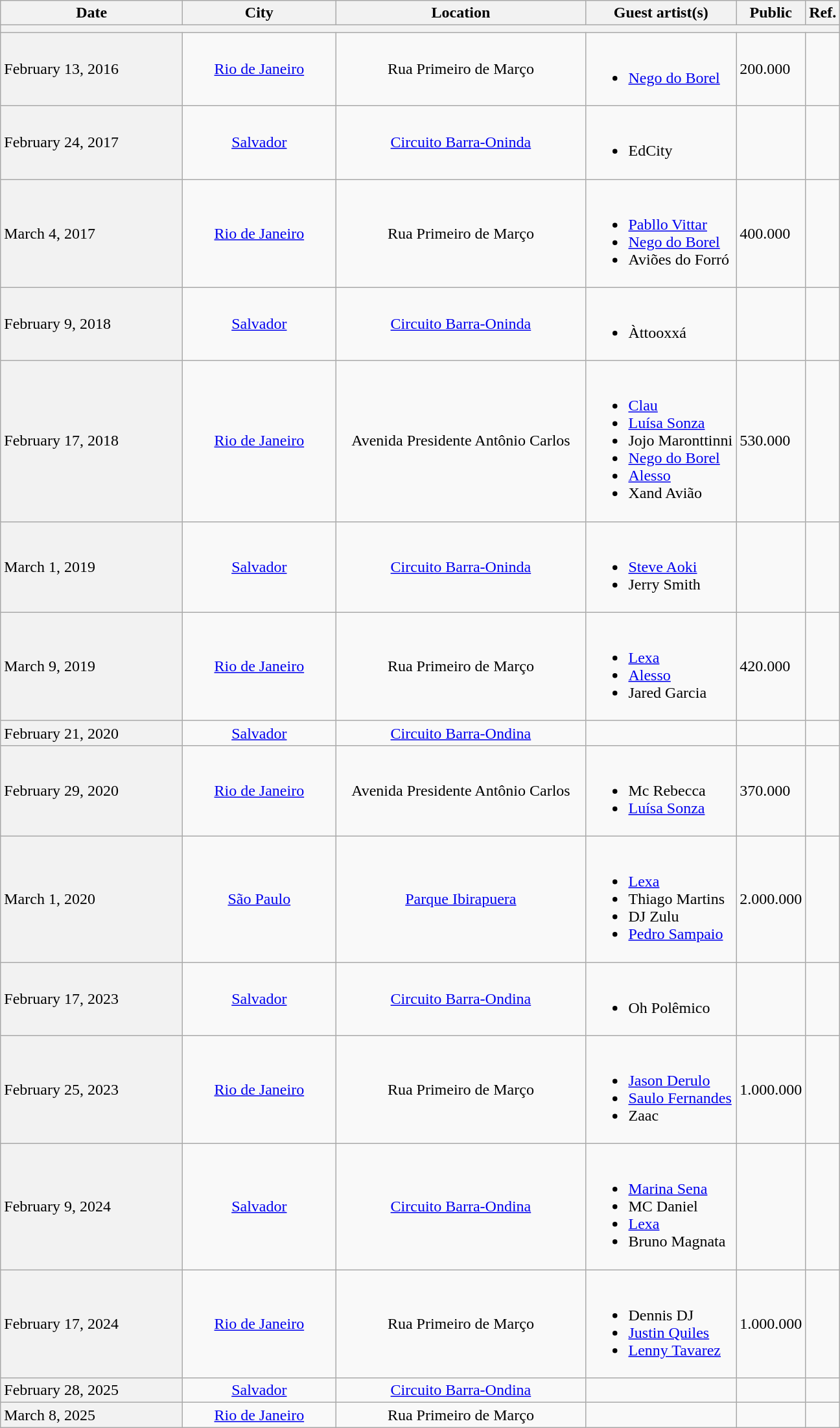<table class="wikitable">
<tr>
<th rowspan="1" width="180">Date</th>
<th rowspan="1" width="150">City</th>
<th rowspan="1" width="250">Location</th>
<th>Guest artist(s)</th>
<th>Public</th>
<th>Ref.</th>
</tr>
<tr>
<th colspan="6"></th>
</tr>
<tr>
<td scope="row" style="background-color: #f2f2f2;">February 13, 2016</td>
<td align="center"><a href='#'>Rio de Janeiro</a></td>
<td align="center">Rua Primeiro de Março</td>
<td><br><ul><li><a href='#'>Nego do Borel</a></li></ul></td>
<td>200.000</td>
<td></td>
</tr>
<tr>
<td scope="row" style="background-color: #f2f2f2;">February 24, 2017</td>
<td align="center"><a href='#'>Salvador</a></td>
<td align="center"><a href='#'>Circuito Barra-Oninda</a></td>
<td><br><ul><li>EdCity</li></ul></td>
<td></td>
<td></td>
</tr>
<tr>
<td scope="row" style="background-color: #f2f2f2;">March 4, 2017</td>
<td align="center"><a href='#'>Rio de Janeiro</a></td>
<td align="center">Rua Primeiro de Março</td>
<td><br><ul><li><a href='#'>Pabllo Vittar</a></li><li><a href='#'>Nego do Borel</a></li><li>Aviões do Forró</li></ul></td>
<td>400.000</td>
<td></td>
</tr>
<tr>
<td scope="row" style="background-color: #f2f2f2;">February 9, 2018</td>
<td align="center"><a href='#'>Salvador</a></td>
<td align="center"><a href='#'>Circuito Barra-Oninda</a></td>
<td><br><ul><li>Àttooxxá</li></ul></td>
<td></td>
<td></td>
</tr>
<tr>
<td scope="row" style="background-color: #f2f2f2;">February 17, 2018</td>
<td align="center"><a href='#'>Rio de Janeiro</a></td>
<td align="center">Avenida Presidente Antônio Carlos</td>
<td><br><ul><li><a href='#'>Clau</a></li><li><a href='#'>Luísa Sonza</a></li><li>Jojo Maronttinni</li><li><a href='#'>Nego do Borel</a></li><li><a href='#'>Alesso</a></li><li>Xand Avião</li></ul></td>
<td>530.000</td>
<td></td>
</tr>
<tr>
<td scope="row" style="background-color: #f2f2f2;">March 1, 2019</td>
<td align="center"><a href='#'>Salvador</a></td>
<td align="center"><a href='#'>Circuito Barra-Oninda</a></td>
<td><br><ul><li><a href='#'>Steve Aoki</a></li><li>Jerry Smith</li></ul></td>
<td></td>
<td></td>
</tr>
<tr>
<td scope="row" style="background-color: #f2f2f2;">March 9, 2019</td>
<td align="center"><a href='#'>Rio de Janeiro</a></td>
<td align="center">Rua Primeiro de Março</td>
<td><br><ul><li><a href='#'>Lexa</a></li><li><a href='#'>Alesso</a></li><li>Jared Garcia</li></ul></td>
<td>420.000</td>
<td></td>
</tr>
<tr>
<td scope="row" style="background-color: #f2f2f2;">February 21, 2020</td>
<td align="center"><a href='#'>Salvador</a></td>
<td align="center"><a href='#'>Circuito Barra-Ondina</a></td>
<td></td>
<td></td>
<td></td>
</tr>
<tr>
<td scope="row" style="background-color: #f2f2f2;">February 29, 2020</td>
<td align="center"><a href='#'>Rio de Janeiro</a></td>
<td align="center">Avenida Presidente Antônio Carlos</td>
<td><br><ul><li>Mc Rebecca</li><li><a href='#'>Luísa Sonza</a></li></ul></td>
<td>370.000</td>
<td></td>
</tr>
<tr>
<td scope="row" style="background-color: #f2f2f2;">March 1, 2020</td>
<td align="center"><a href='#'>São Paulo</a></td>
<td align="center"><a href='#'>Parque Ibirapuera</a></td>
<td><br><ul><li><a href='#'>Lexa</a></li><li>Thiago Martins</li><li>DJ Zulu</li><li><a href='#'>Pedro Sampaio</a></li></ul></td>
<td>2.000.000</td>
<td></td>
</tr>
<tr>
<td scope="row" style="background-color: #f2f2f2;">February 17, 2023</td>
<td align="center"><a href='#'>Salvador</a></td>
<td align="center"><a href='#'>Circuito Barra-Ondina</a></td>
<td><br><ul><li>Oh Polêmico</li></ul></td>
<td></td>
<td></td>
</tr>
<tr>
<td scope="row" style="background-color: #f2f2f2;">February 25, 2023</td>
<td align="center"><a href='#'>Rio de Janeiro</a></td>
<td align="center">Rua Primeiro de Março</td>
<td><br><ul><li><a href='#'>Jason Derulo</a></li><li><a href='#'>Saulo Fernandes</a></li><li>Zaac</li></ul></td>
<td>1.000.000</td>
<td></td>
</tr>
<tr>
<td scope="row" style="background-color: #f2f2f2;">February 9, 2024</td>
<td align="center"><a href='#'>Salvador</a></td>
<td align="center"><a href='#'>Circuito Barra-Ondina</a></td>
<td><br><ul><li><a href='#'>Marina Sena</a></li><li>MC Daniel</li><li><a href='#'>Lexa</a></li><li>Bruno Magnata</li></ul></td>
<td></td>
<td></td>
</tr>
<tr>
<td scope="row" style="background-color: #f2f2f2;">February 17, 2024</td>
<td align="center"><a href='#'>Rio de Janeiro</a></td>
<td align="center">Rua Primeiro de Março</td>
<td><br><ul><li>Dennis DJ</li><li><a href='#'>Justin Quiles</a></li><li><a href='#'>Lenny Tavarez</a></li></ul></td>
<td>1.000.000</td>
<td></td>
</tr>
<tr>
<td scope="row" style="background-color: #f2f2f2;">February 28, 2025</td>
<td align="center"><a href='#'>Salvador</a></td>
<td align="center"><a href='#'>Circuito Barra-Ondina</a></td>
<td></td>
<td></td>
<td></td>
</tr>
<tr>
<td scope="row" style="background-color: #f2f2f2;">March 8, 2025</td>
<td align="center"><a href='#'>Rio de Janeiro</a></td>
<td align="center">Rua Primeiro de Março</td>
<td></td>
<td></td>
<td></td>
</tr>
</table>
